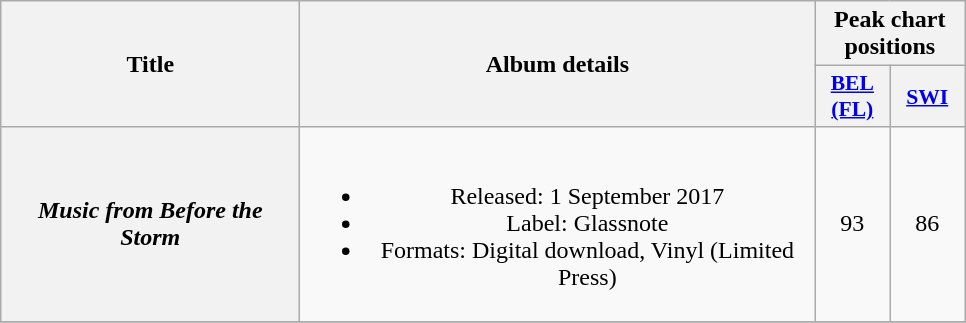<table class="wikitable plainrowheaders" style="text-align:center;">
<tr>
<th scope="col" rowspan="2" style="width:12em;">Title</th>
<th scope="col" rowspan="2" style="width:21em;">Album details</th>
<th scope="col" colspan="2">Peak chart positions</th>
</tr>
<tr>
<th scope="col" style="width:3em;font-size:90%;"><a href='#'>BEL (FL)</a><br></th>
<th scope="col" style="width:3em;font-size:90%;"><a href='#'>SWI</a><br></th>
</tr>
<tr>
<th scope="row"><em>Music from Before the Storm</em></th>
<td><br><ul><li>Released: 1 September 2017</li><li>Label: Glassnote</li><li>Formats: Digital download, Vinyl (Limited Press)</li></ul></td>
<td>93</td>
<td>86</td>
</tr>
<tr>
</tr>
</table>
